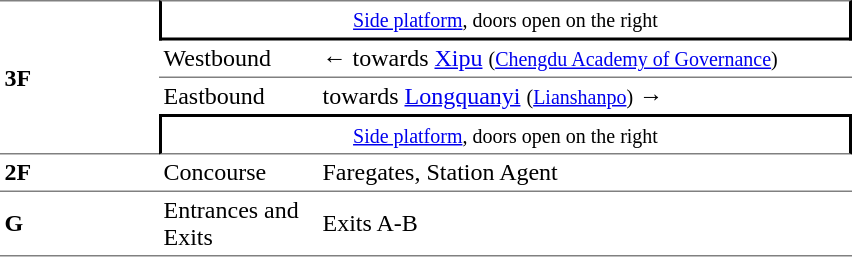<table cellspacing=0 cellpadding=3>
<tr>
<td style="border-bottom:solid 1px gray;border-top:solid 1px gray;" rowspan=4 width=100><strong>3F</strong></td>
<td style="border-right:solid 2px black;border-left:solid 2px black;border-top:solid 1px gray;border-bottom:solid 2px black;text-align:center;" colspan=2><small><a href='#'>Side platform</a>, doors open on the right</small></td>
</tr>
<tr>
<td style="border-bottom:solid 1px gray;" width=100>Westbound</td>
<td style="border-bottom:solid 1px gray;" width=350>←  towards <a href='#'>Xipu</a> <small>(<a href='#'>Chengdu Academy of Governance</a>)</small></td>
</tr>
<tr>
<td>Eastbound</td>
<td>  towards <a href='#'>Longquanyi</a> <small>(<a href='#'>Lianshanpo</a>)</small> →</td>
</tr>
<tr>
<td style="border-right:solid 2px black;border-left:solid 2px black;border-top:solid 2px black;border-bottom:solid 1px gray;text-align:center;" colspan=2><small><a href='#'>Side platform</a>, doors open on the right</small></td>
</tr>
<tr>
<td style="border-bottom:solid 1px gray;"><strong>2F</strong></td>
<td style="border-bottom:solid 1px gray;">Concourse</td>
<td style="border-bottom:solid 1px gray;">Faregates, Station Agent</td>
</tr>
<tr>
<td style="border-bottom:solid 1px gray;"><strong>G</strong></td>
<td style="border-bottom:solid 1px gray;">Entrances and Exits</td>
<td style="border-bottom:solid 1px gray;">Exits A-B</td>
</tr>
</table>
